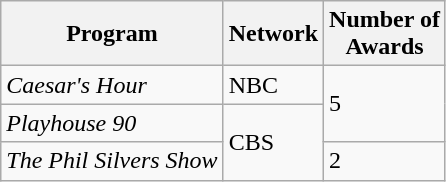<table class="wikitable">
<tr>
<th>Program</th>
<th>Network</th>
<th>Number of<br>Awards</th>
</tr>
<tr>
<td><em>Caesar's Hour</em></td>
<td>NBC</td>
<td rowspan="2">5</td>
</tr>
<tr>
<td><em>Playhouse 90</em></td>
<td rowspan="2">CBS</td>
</tr>
<tr>
<td><em>The Phil Silvers Show</em></td>
<td>2</td>
</tr>
</table>
